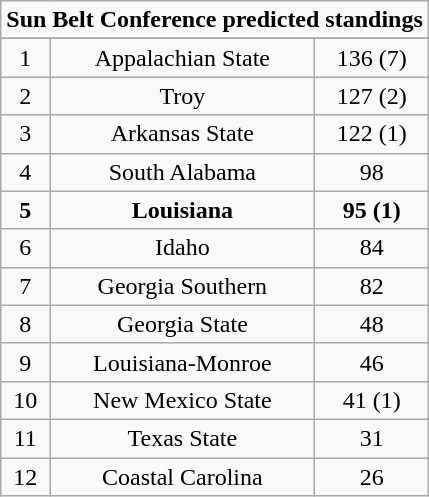<table class= "wikitable">
<tr align="center">
<td align="center" Colspan="3"><strong>Sun Belt Conference predicted standings</strong></td>
</tr>
<tr align="center">
</tr>
<tr align="center">
<td>1</td>
<td>Appalachian State</td>
<td>136 (7)</td>
</tr>
<tr align="center">
<td>2</td>
<td>Troy</td>
<td>127 (2)</td>
</tr>
<tr align="center">
<td>3</td>
<td>Arkansas State</td>
<td>122 (1)</td>
</tr>
<tr align="center">
<td>4</td>
<td>South Alabama</td>
<td>98</td>
</tr>
<tr align="center">
<td><strong>5</strong></td>
<td><strong>Louisiana</strong></td>
<td><strong>95 (1)</strong></td>
</tr>
<tr align="center">
<td>6</td>
<td>Idaho</td>
<td>84</td>
</tr>
<tr align="center">
<td>7</td>
<td>Georgia Southern</td>
<td>82</td>
</tr>
<tr align="center">
<td>8</td>
<td>Georgia State</td>
<td>48</td>
</tr>
<tr align="center">
<td>9</td>
<td>Louisiana-Monroe</td>
<td>46</td>
</tr>
<tr align="center">
<td>10</td>
<td>New Mexico State</td>
<td>41 (1)</td>
</tr>
<tr align="center">
<td>11</td>
<td>Texas State</td>
<td>31</td>
</tr>
<tr align="center">
<td>12</td>
<td>Coastal Carolina</td>
<td>26</td>
</tr>
</table>
